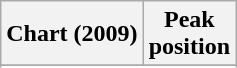<table class="wikitable sortable plainrowheaders" style="text-align:center">
<tr>
<th scope="col">Chart (2009)</th>
<th scope="col">Peak<br>position</th>
</tr>
<tr>
</tr>
<tr>
</tr>
</table>
